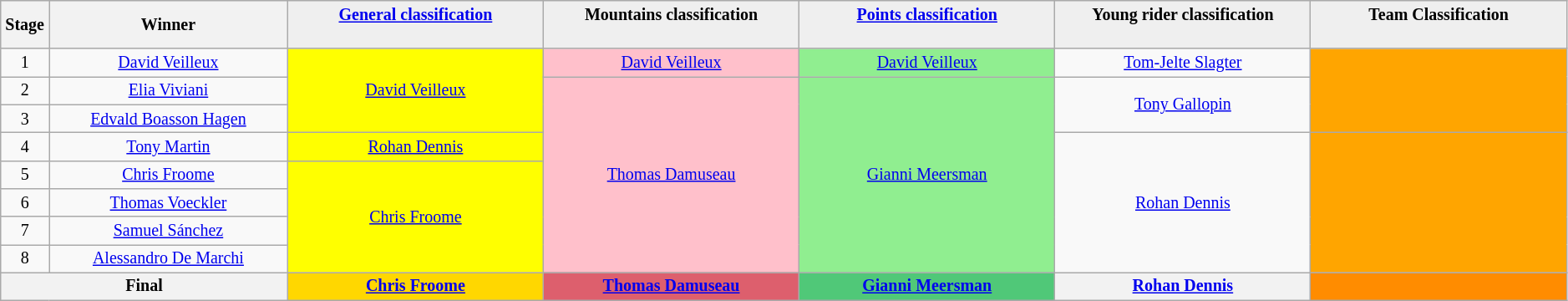<table class="wikitable" style="text-align: center; font-size:smaller;">
<tr style="background-color: #efefef;">
<th width="1%">Stage</th>
<th width="14%">Winner</th>
<th style="background:#EFEFEF;" width="15%"><a href='#'>General classification</a><br><br></th>
<th style="background:#EFEFEF;" width="15%">Mountains classification<br><br></th>
<th style="background:#EFEFEF;" width="15%"><a href='#'>Points classification</a><br><br></th>
<th style="background:#EFEFEF;" width="15%">Young rider classification<br><br></th>
<th style="background:#EFEFEF;" width="15%">Team Classification<br><br></th>
</tr>
<tr>
<td>1</td>
<td><a href='#'>David Veilleux</a></td>
<td style="background:yellow;" rowspan=3><a href='#'>David Veilleux</a></td>
<td style="background:pink"><a href='#'>David Veilleux</a></td>
<td style="background:lightgreen;"><a href='#'>David Veilleux</a></td>
<td style="background:offwhite;"><a href='#'>Tom-Jelte Slagter</a></td>
<td style="background:orange;" rowspan=3></td>
</tr>
<tr>
<td>2</td>
<td><a href='#'>Elia Viviani</a></td>
<td style="background:pink" rowspan=7><a href='#'>Thomas Damuseau</a></td>
<td style="background:lightgreen;" rowspan=7><a href='#'>Gianni Meersman</a></td>
<td style="background:offwhite;" rowspan=2><a href='#'>Tony Gallopin</a></td>
</tr>
<tr>
<td>3</td>
<td><a href='#'>Edvald Boasson Hagen</a></td>
</tr>
<tr>
<td>4</td>
<td><a href='#'>Tony Martin</a></td>
<td style="background:yellow;"><a href='#'>Rohan Dennis</a></td>
<td style="background:offwhite;" rowspan=5><a href='#'>Rohan Dennis</a></td>
<td style="background:orange;" rowspan=5></td>
</tr>
<tr>
<td>5</td>
<td><a href='#'>Chris Froome</a></td>
<td style="background:yellow;" rowspan=4><a href='#'>Chris Froome</a></td>
</tr>
<tr>
<td>6</td>
<td><a href='#'>Thomas Voeckler</a></td>
</tr>
<tr>
<td>7</td>
<td><a href='#'>Samuel Sánchez</a></td>
</tr>
<tr>
<td>8</td>
<td><a href='#'>Alessandro De Marchi</a></td>
</tr>
<tr>
<th colspan=2><strong>Final</strong></th>
<th style="background:gold;"><a href='#'>Chris Froome</a></th>
<th style="background:#DD5F6D;"><a href='#'>Thomas Damuseau</a></th>
<th style="background:#50C878;"><a href='#'>Gianni Meersman</a></th>
<th style="background:offwhite;"><a href='#'>Rohan Dennis</a></th>
<th style="background:#FF8C00;"></th>
</tr>
</table>
